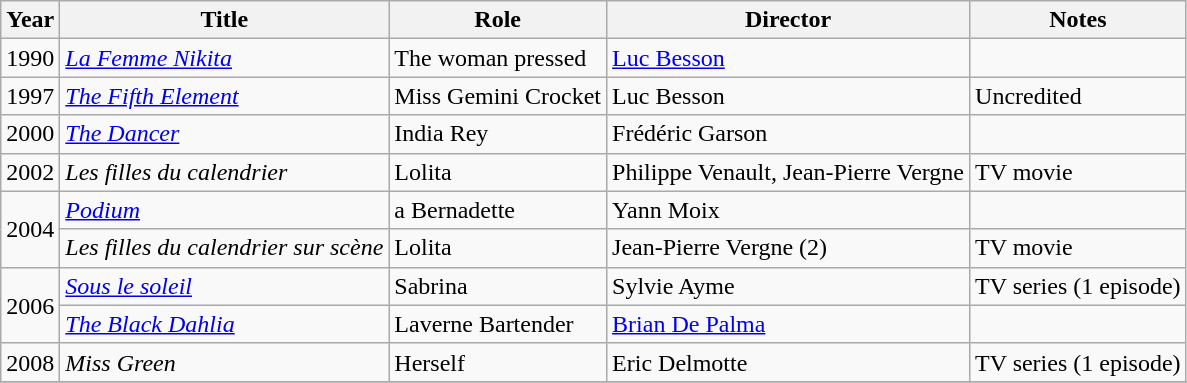<table class="wikitable sortable">
<tr>
<th>Year</th>
<th>Title</th>
<th>Role</th>
<th>Director</th>
<th class="unsortable">Notes</th>
</tr>
<tr>
<td rowspan=1>1990</td>
<td><em><a href='#'>La Femme Nikita</a></em></td>
<td>The woman pressed</td>
<td><a href='#'>Luc Besson</a></td>
<td></td>
</tr>
<tr>
<td rowspan=1>1997</td>
<td><em><a href='#'>The Fifth Element</a></em></td>
<td>Miss Gemini Crocket</td>
<td>Luc Besson</td>
<td>Uncredited</td>
</tr>
<tr>
<td rowspan=1>2000</td>
<td><em><a href='#'>The Dancer</a></em></td>
<td>India Rey</td>
<td>Frédéric Garson</td>
<td></td>
</tr>
<tr>
<td rowspan=1>2002</td>
<td><em>Les filles du calendrier</em></td>
<td>Lolita</td>
<td>Philippe Venault, Jean-Pierre Vergne</td>
<td>TV movie</td>
</tr>
<tr>
<td rowspan=2>2004</td>
<td><em><a href='#'>Podium</a></em></td>
<td>a Bernadette</td>
<td>Yann Moix</td>
<td></td>
</tr>
<tr>
<td><em>Les filles du calendrier sur scène</em></td>
<td>Lolita</td>
<td>Jean-Pierre Vergne (2)</td>
<td>TV movie</td>
</tr>
<tr>
<td rowspan=2>2006</td>
<td><em><a href='#'>Sous le soleil</a></em></td>
<td>Sabrina</td>
<td>Sylvie Ayme</td>
<td>TV series (1 episode)</td>
</tr>
<tr>
<td><em><a href='#'>The Black Dahlia</a></em></td>
<td>Laverne Bartender</td>
<td><a href='#'>Brian De Palma</a></td>
<td></td>
</tr>
<tr>
<td rowspan=1>2008</td>
<td><em>Miss Green</em></td>
<td>Herself</td>
<td>Eric Delmotte</td>
<td>TV series (1 episode)</td>
</tr>
<tr>
</tr>
</table>
